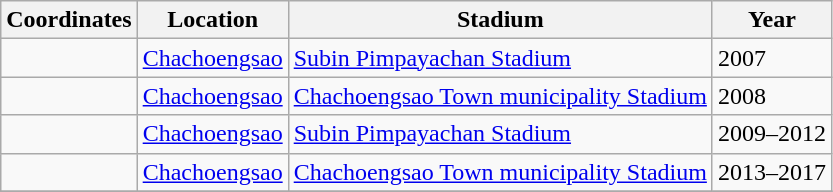<table class="wikitable sortable">
<tr>
<th>Coordinates</th>
<th>Location</th>
<th>Stadium</th>
<th>Year</th>
</tr>
<tr>
<td></td>
<td><a href='#'>Chachoengsao</a></td>
<td><a href='#'>Subin Pimpayachan Stadium</a></td>
<td>2007</td>
</tr>
<tr>
<td></td>
<td><a href='#'>Chachoengsao</a></td>
<td><a href='#'>Chachoengsao Town municipality Stadium</a></td>
<td>2008</td>
</tr>
<tr>
<td></td>
<td><a href='#'>Chachoengsao</a></td>
<td><a href='#'>Subin Pimpayachan Stadium</a></td>
<td>2009–2012</td>
</tr>
<tr>
<td></td>
<td><a href='#'>Chachoengsao</a></td>
<td><a href='#'>Chachoengsao Town municipality Stadium</a></td>
<td>2013–2017</td>
</tr>
<tr>
</tr>
</table>
